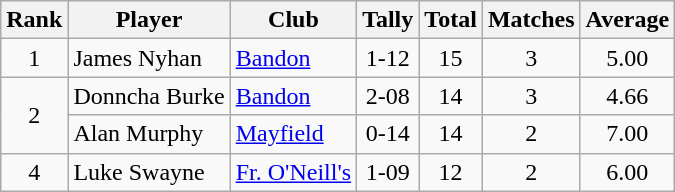<table class="wikitable">
<tr>
<th>Rank</th>
<th>Player</th>
<th>Club</th>
<th>Tally</th>
<th>Total</th>
<th>Matches</th>
<th>Average</th>
</tr>
<tr>
<td rowspan="1" style="text-align:center;">1</td>
<td>James Nyhan</td>
<td><a href='#'>Bandon</a></td>
<td align=center>1-12</td>
<td align=center>15</td>
<td align=center>3</td>
<td align=center>5.00</td>
</tr>
<tr>
<td rowspan="2" style="text-align:center;">2</td>
<td>Donncha Burke</td>
<td><a href='#'>Bandon</a></td>
<td align=center>2-08</td>
<td align=center>14</td>
<td align=center>3</td>
<td align=center>4.66</td>
</tr>
<tr>
<td>Alan Murphy</td>
<td><a href='#'>Mayfield</a></td>
<td align=center>0-14</td>
<td align=center>14</td>
<td align=center>2</td>
<td align=center>7.00</td>
</tr>
<tr>
<td rowspan="1" style="text-align:center;">4</td>
<td>Luke Swayne</td>
<td><a href='#'>Fr. O'Neill's</a></td>
<td align=center>1-09</td>
<td align=center>12</td>
<td align=center>2</td>
<td align=center>6.00</td>
</tr>
</table>
